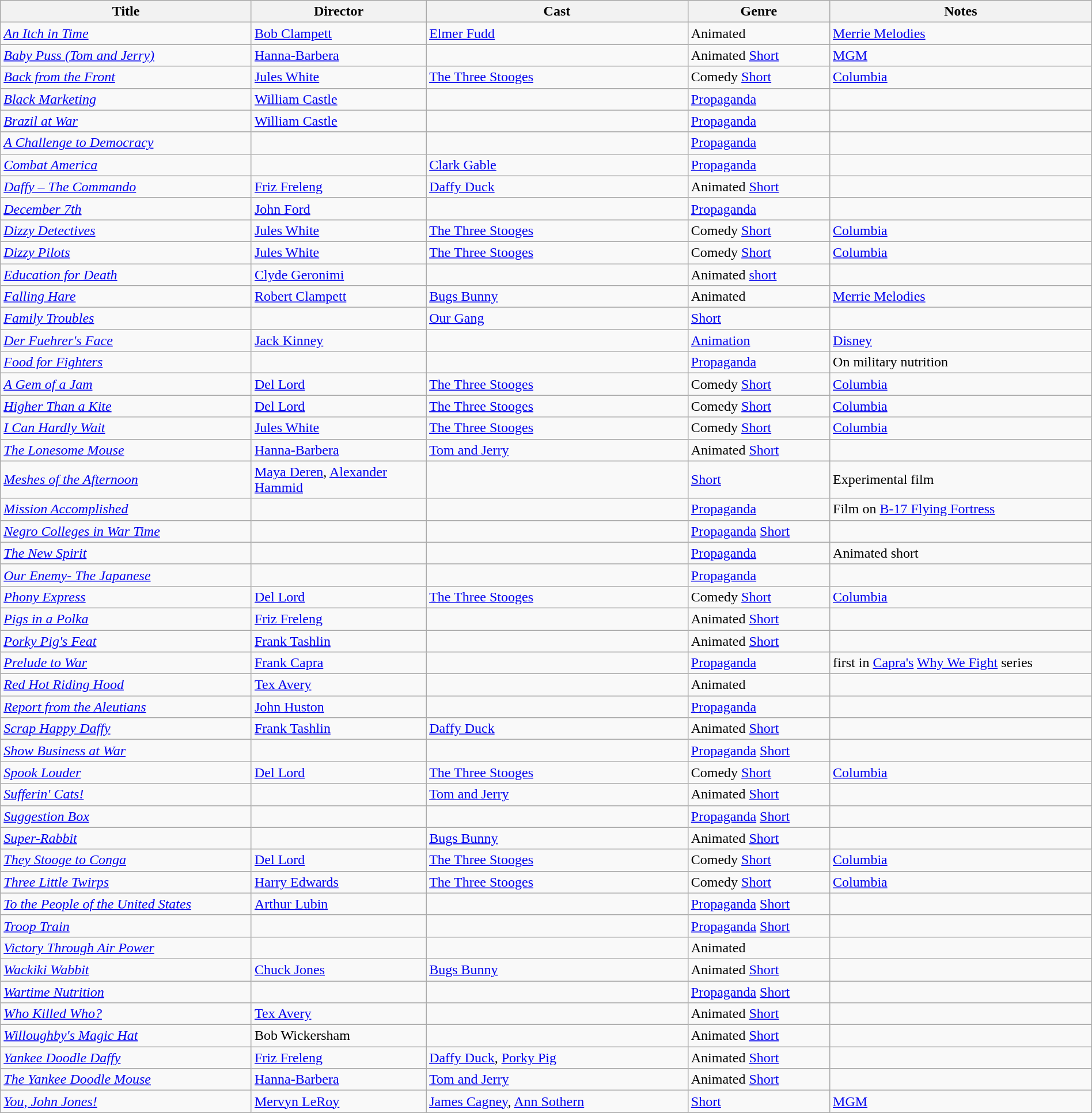<table class="wikitable" style="width:100%;">
<tr>
<th style="width:23%;">Title</th>
<th style="width:16%;">Director</th>
<th style="width:24%;">Cast</th>
<th style="width:13%;">Genre</th>
<th style="width:24%;">Notes</th>
</tr>
<tr>
<td><em><a href='#'>An Itch in Time</a></em></td>
<td><a href='#'>Bob Clampett</a></td>
<td><a href='#'>Elmer Fudd</a></td>
<td>Animated</td>
<td><a href='#'>Merrie Melodies</a></td>
</tr>
<tr>
<td><em><a href='#'>Baby Puss (Tom and Jerry)</a></em></td>
<td><a href='#'>Hanna-Barbera</a></td>
<td></td>
<td>Animated <a href='#'>Short</a></td>
<td><a href='#'>MGM</a></td>
</tr>
<tr>
<td><em><a href='#'>Back from the Front</a></em></td>
<td><a href='#'>Jules White</a></td>
<td><a href='#'>The Three Stooges</a></td>
<td>Comedy <a href='#'>Short</a></td>
<td><a href='#'>Columbia</a></td>
</tr>
<tr>
<td><em><a href='#'>Black Marketing</a></em></td>
<td><a href='#'>William Castle</a></td>
<td></td>
<td><a href='#'>Propaganda</a></td>
<td></td>
</tr>
<tr>
<td><em><a href='#'>Brazil at War</a></em></td>
<td><a href='#'>William Castle</a></td>
<td></td>
<td><a href='#'>Propaganda</a></td>
<td></td>
</tr>
<tr>
<td><em><a href='#'>A Challenge to Democracy</a></em></td>
<td></td>
<td></td>
<td><a href='#'>Propaganda</a></td>
<td></td>
</tr>
<tr>
<td><em><a href='#'>Combat America</a></em></td>
<td></td>
<td><a href='#'>Clark Gable</a></td>
<td><a href='#'>Propaganda</a></td>
<td></td>
</tr>
<tr>
<td><em><a href='#'>Daffy – The Commando</a></em></td>
<td><a href='#'>Friz Freleng</a></td>
<td><a href='#'>Daffy Duck</a></td>
<td>Animated <a href='#'>Short</a></td>
<td></td>
</tr>
<tr>
<td><em><a href='#'>December 7th</a></em></td>
<td><a href='#'>John Ford</a></td>
<td></td>
<td><a href='#'>Propaganda</a></td>
<td></td>
</tr>
<tr>
<td><em><a href='#'>Dizzy Detectives</a></em></td>
<td><a href='#'>Jules White</a></td>
<td><a href='#'>The Three Stooges</a></td>
<td>Comedy <a href='#'>Short</a></td>
<td><a href='#'>Columbia</a></td>
</tr>
<tr>
<td><em><a href='#'>Dizzy Pilots</a></em></td>
<td><a href='#'>Jules White</a></td>
<td><a href='#'>The Three Stooges</a></td>
<td>Comedy <a href='#'>Short</a></td>
<td><a href='#'>Columbia</a></td>
</tr>
<tr>
<td><em><a href='#'>Education for Death</a></em></td>
<td><a href='#'>Clyde Geronimi</a></td>
<td></td>
<td>Animated <a href='#'>short</a></td>
<td></td>
</tr>
<tr>
<td><em><a href='#'>Falling Hare</a></em></td>
<td><a href='#'>Robert Clampett</a></td>
<td><a href='#'>Bugs Bunny</a></td>
<td>Animated</td>
<td><a href='#'>Merrie Melodies</a></td>
</tr>
<tr>
<td><em><a href='#'>Family Troubles</a></em></td>
<td></td>
<td><a href='#'>Our Gang</a></td>
<td><a href='#'>Short</a></td>
<td></td>
</tr>
<tr>
<td><em><a href='#'>Der Fuehrer's Face</a></em></td>
<td><a href='#'>Jack Kinney</a></td>
<td></td>
<td><a href='#'>Animation</a></td>
<td><a href='#'>Disney</a></td>
</tr>
<tr>
<td><em><a href='#'>Food for Fighters</a></em></td>
<td></td>
<td></td>
<td><a href='#'>Propaganda</a></td>
<td>On military nutrition</td>
</tr>
<tr>
<td><em><a href='#'>A Gem of a Jam</a></em></td>
<td><a href='#'>Del Lord</a></td>
<td><a href='#'>The Three Stooges</a></td>
<td>Comedy <a href='#'>Short</a></td>
<td><a href='#'>Columbia</a></td>
</tr>
<tr>
<td><em><a href='#'>Higher Than a Kite</a></em></td>
<td><a href='#'>Del Lord</a></td>
<td><a href='#'>The Three Stooges</a></td>
<td>Comedy <a href='#'>Short</a></td>
<td><a href='#'>Columbia</a></td>
</tr>
<tr>
<td><em><a href='#'>I Can Hardly Wait</a></em></td>
<td><a href='#'>Jules White</a></td>
<td><a href='#'>The Three Stooges</a></td>
<td>Comedy <a href='#'>Short</a></td>
<td><a href='#'>Columbia</a></td>
</tr>
<tr>
<td><em><a href='#'>The Lonesome Mouse</a></em></td>
<td><a href='#'>Hanna-Barbera</a></td>
<td><a href='#'>Tom and Jerry</a></td>
<td>Animated <a href='#'>Short</a></td>
<td></td>
</tr>
<tr>
<td><em><a href='#'>Meshes of the Afternoon</a></em></td>
<td><a href='#'>Maya Deren</a>, <a href='#'>Alexander Hammid</a></td>
<td></td>
<td><a href='#'>Short</a></td>
<td>Experimental film</td>
</tr>
<tr>
<td><em><a href='#'>Mission Accomplished</a></em></td>
<td></td>
<td></td>
<td><a href='#'>Propaganda</a></td>
<td>Film on <a href='#'>B-17 Flying Fortress</a></td>
</tr>
<tr>
<td><em><a href='#'>Negro Colleges in War Time</a></em></td>
<td></td>
<td></td>
<td><a href='#'>Propaganda</a> <a href='#'>Short</a></td>
<td></td>
</tr>
<tr>
<td><em><a href='#'>The New Spirit</a></em></td>
<td></td>
<td></td>
<td><a href='#'>Propaganda</a></td>
<td>Animated short</td>
</tr>
<tr>
<td><em><a href='#'>Our Enemy- The Japanese</a></em></td>
<td></td>
<td></td>
<td><a href='#'>Propaganda</a></td>
<td></td>
</tr>
<tr>
<td><em><a href='#'>Phony Express</a></em></td>
<td><a href='#'>Del Lord</a></td>
<td><a href='#'>The Three Stooges</a></td>
<td>Comedy <a href='#'>Short</a></td>
<td><a href='#'>Columbia</a></td>
</tr>
<tr>
<td><em><a href='#'>Pigs in a Polka</a></em></td>
<td><a href='#'>Friz Freleng</a></td>
<td></td>
<td>Animated <a href='#'>Short</a></td>
<td></td>
</tr>
<tr>
<td><em><a href='#'>Porky Pig's Feat</a></em></td>
<td><a href='#'>Frank Tashlin</a></td>
<td></td>
<td>Animated <a href='#'>Short</a></td>
<td></td>
</tr>
<tr>
<td><em><a href='#'>Prelude to War</a></em></td>
<td><a href='#'>Frank Capra</a></td>
<td></td>
<td><a href='#'>Propaganda</a></td>
<td>first in <a href='#'>Capra's</a> <a href='#'>Why We Fight</a> series</td>
</tr>
<tr>
<td><em><a href='#'>Red Hot Riding Hood</a></em></td>
<td><a href='#'>Tex Avery</a></td>
<td></td>
<td>Animated</td>
<td></td>
</tr>
<tr>
<td><em><a href='#'>Report from the Aleutians</a></em></td>
<td><a href='#'>John Huston</a></td>
<td></td>
<td><a href='#'>Propaganda</a></td>
<td></td>
</tr>
<tr>
<td><em><a href='#'>Scrap Happy Daffy</a></em></td>
<td><a href='#'>Frank Tashlin</a></td>
<td><a href='#'>Daffy Duck</a></td>
<td>Animated <a href='#'>Short</a></td>
<td></td>
</tr>
<tr>
<td><em><a href='#'>Show Business at War</a></em></td>
<td></td>
<td></td>
<td><a href='#'>Propaganda</a> <a href='#'>Short</a></td>
<td></td>
</tr>
<tr>
<td><em><a href='#'>Spook Louder</a></em></td>
<td><a href='#'>Del Lord</a></td>
<td><a href='#'>The Three Stooges</a></td>
<td>Comedy <a href='#'>Short</a></td>
<td><a href='#'>Columbia</a></td>
</tr>
<tr>
<td><em><a href='#'>Sufferin' Cats!</a></em></td>
<td></td>
<td><a href='#'>Tom and Jerry</a></td>
<td>Animated <a href='#'>Short</a></td>
<td></td>
</tr>
<tr>
<td><em><a href='#'>Suggestion Box</a></em></td>
<td></td>
<td></td>
<td><a href='#'>Propaganda</a> <a href='#'>Short</a></td>
<td></td>
</tr>
<tr>
<td><em><a href='#'>Super-Rabbit</a></em></td>
<td></td>
<td><a href='#'>Bugs Bunny</a></td>
<td>Animated <a href='#'>Short</a></td>
<td></td>
</tr>
<tr>
<td><em><a href='#'>They Stooge to Conga</a></em></td>
<td><a href='#'>Del Lord</a></td>
<td><a href='#'>The Three Stooges</a></td>
<td>Comedy <a href='#'>Short</a></td>
<td><a href='#'>Columbia</a></td>
</tr>
<tr>
<td><em><a href='#'>Three Little Twirps</a></em></td>
<td><a href='#'>Harry Edwards</a></td>
<td><a href='#'>The Three Stooges</a></td>
<td>Comedy <a href='#'>Short</a></td>
<td><a href='#'>Columbia</a></td>
</tr>
<tr>
<td><em><a href='#'>To the People of the United States</a></em></td>
<td><a href='#'>Arthur Lubin</a></td>
<td></td>
<td><a href='#'>Propaganda</a> <a href='#'>Short</a></td>
<td></td>
</tr>
<tr>
<td><em><a href='#'>Troop Train</a></em></td>
<td></td>
<td></td>
<td><a href='#'>Propaganda</a> <a href='#'>Short</a></td>
<td></td>
</tr>
<tr>
<td><em><a href='#'>Victory Through Air Power</a></em></td>
<td></td>
<td></td>
<td>Animated</td>
<td></td>
</tr>
<tr>
<td><em><a href='#'>Wackiki Wabbit</a></em></td>
<td><a href='#'>Chuck Jones</a></td>
<td><a href='#'>Bugs Bunny</a></td>
<td>Animated <a href='#'>Short</a></td>
<td></td>
</tr>
<tr>
<td><em><a href='#'>Wartime Nutrition</a></em></td>
<td></td>
<td></td>
<td><a href='#'>Propaganda</a> <a href='#'>Short</a></td>
<td></td>
</tr>
<tr>
<td><em><a href='#'>Who Killed Who?</a></em></td>
<td><a href='#'>Tex Avery</a></td>
<td></td>
<td>Animated <a href='#'>Short</a></td>
<td></td>
</tr>
<tr>
<td><em><a href='#'>Willoughby's Magic Hat</a></em></td>
<td>Bob Wickersham</td>
<td></td>
<td>Animated <a href='#'>Short</a></td>
<td></td>
</tr>
<tr>
<td><em><a href='#'>Yankee Doodle Daffy</a></em></td>
<td><a href='#'>Friz Freleng</a></td>
<td><a href='#'>Daffy Duck</a>, <a href='#'>Porky Pig</a></td>
<td>Animated <a href='#'>Short</a></td>
<td></td>
</tr>
<tr>
<td><em><a href='#'>The Yankee Doodle Mouse</a></em></td>
<td><a href='#'>Hanna-Barbera</a></td>
<td><a href='#'>Tom and Jerry</a></td>
<td>Animated <a href='#'>Short</a></td>
<td></td>
</tr>
<tr>
<td><em><a href='#'>You, John Jones!</a></em></td>
<td><a href='#'>Mervyn LeRoy</a></td>
<td><a href='#'>James Cagney</a>, <a href='#'>Ann Sothern</a></td>
<td><a href='#'>Short</a></td>
<td><a href='#'>MGM</a></td>
</tr>
</table>
